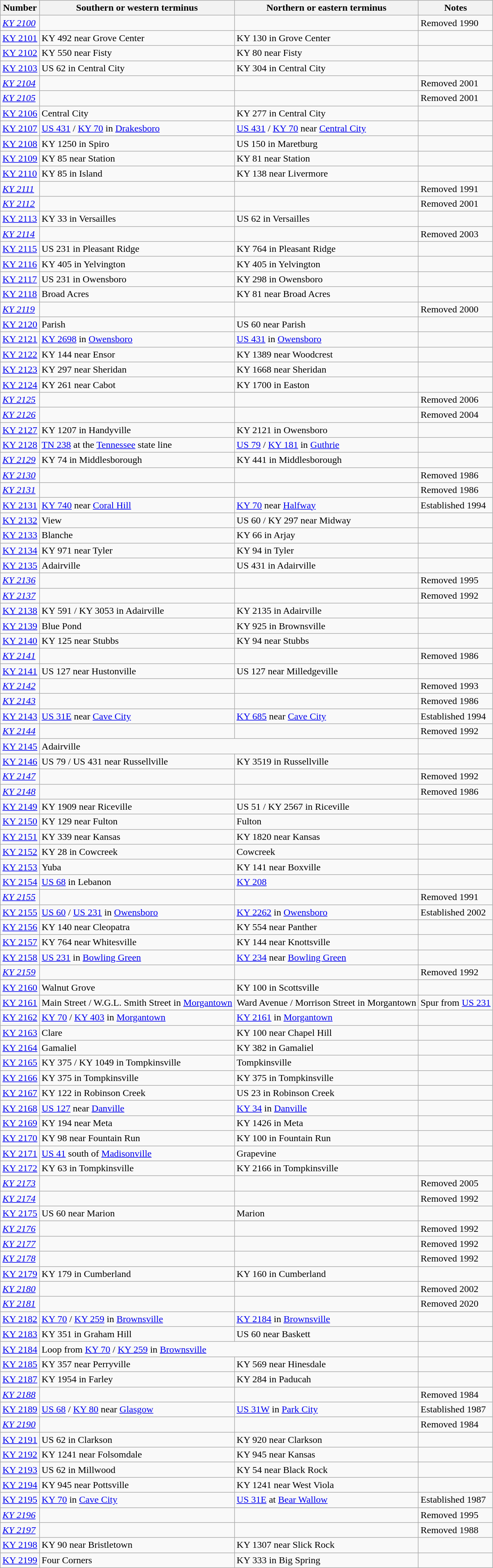<table class="wikitable sortable mw-collapsible">
<tr>
<th>Number</th>
<th>Southern or western terminus</th>
<th>Northern or eastern terminus</th>
<th>Notes</th>
</tr>
<tr>
<td><em> <a href='#'>KY 2100</a></em></td>
<td></td>
<td></td>
<td>Removed 1990</td>
</tr>
<tr>
<td> <a href='#'>KY 2101</a></td>
<td>KY 492 near Grove Center</td>
<td>KY 130 in Grove Center</td>
<td></td>
</tr>
<tr>
<td> <a href='#'>KY 2102</a></td>
<td>KY 550 near Fisty</td>
<td>KY 80 near Fisty</td>
<td></td>
</tr>
<tr>
<td> <a href='#'>KY 2103</a></td>
<td>US 62 in Central City</td>
<td>KY 304 in Central City</td>
<td></td>
</tr>
<tr>
<td><em> <a href='#'>KY 2104</a></em></td>
<td></td>
<td></td>
<td>Removed 2001</td>
</tr>
<tr>
<td><em> <a href='#'>KY 2105</a></em></td>
<td></td>
<td></td>
<td>Removed 2001</td>
</tr>
<tr>
<td> <a href='#'>KY 2106</a></td>
<td>Central City</td>
<td>KY 277 in Central City</td>
<td></td>
</tr>
<tr>
<td> <a href='#'>KY 2107</a></td>
<td><a href='#'>US 431</a> / <a href='#'>KY 70</a> in <a href='#'>Drakesboro</a></td>
<td><a href='#'>US 431</a> / <a href='#'>KY 70</a> near <a href='#'>Central City</a></td>
<td></td>
</tr>
<tr>
<td> <a href='#'>KY 2108</a></td>
<td>KY 1250 in Spiro</td>
<td>US 150 in Maretburg</td>
<td></td>
</tr>
<tr>
<td> <a href='#'>KY 2109</a></td>
<td>KY 85 near Station</td>
<td>KY 81 near Station</td>
<td></td>
</tr>
<tr>
<td> <a href='#'>KY 2110</a></td>
<td>KY 85 in Island</td>
<td>KY 138 near Livermore</td>
<td></td>
</tr>
<tr>
<td><em> <a href='#'>KY 2111</a></em></td>
<td></td>
<td></td>
<td>Removed 1991</td>
</tr>
<tr>
<td><em> <a href='#'>KY 2112</a></em></td>
<td></td>
<td></td>
<td>Removed 2001</td>
</tr>
<tr>
<td> <a href='#'>KY 2113</a></td>
<td>KY 33 in Versailles</td>
<td>US 62 in Versailles</td>
<td></td>
</tr>
<tr>
<td><em> <a href='#'>KY 2114</a></em></td>
<td></td>
<td></td>
<td>Removed 2003</td>
</tr>
<tr>
<td> <a href='#'>KY 2115</a></td>
<td>US 231 in Pleasant Ridge</td>
<td>KY 764 in Pleasant Ridge</td>
<td></td>
</tr>
<tr>
<td> <a href='#'>KY 2116</a></td>
<td>KY 405 in Yelvington</td>
<td>KY 405 in Yelvington</td>
<td></td>
</tr>
<tr>
<td> <a href='#'>KY 2117</a></td>
<td>US 231 in Owensboro</td>
<td>KY 298 in Owensboro</td>
<td></td>
</tr>
<tr>
<td> <a href='#'>KY 2118</a></td>
<td>Broad Acres</td>
<td>KY 81 near Broad Acres</td>
<td></td>
</tr>
<tr>
<td><em> <a href='#'>KY 2119</a></em></td>
<td></td>
<td></td>
<td>Removed 2000</td>
</tr>
<tr>
<td> <a href='#'>KY 2120</a></td>
<td>Parish</td>
<td>US 60 near Parish</td>
<td></td>
</tr>
<tr>
<td> <a href='#'>KY 2121</a></td>
<td><a href='#'>KY 2698</a> in <a href='#'>Owensboro</a></td>
<td><a href='#'>US 431</a> in <a href='#'>Owensboro</a></td>
<td></td>
</tr>
<tr>
<td> <a href='#'>KY 2122</a></td>
<td>KY 144 near Ensor</td>
<td>KY 1389 near Woodcrest</td>
<td></td>
</tr>
<tr>
<td> <a href='#'>KY 2123</a></td>
<td>KY 297 near Sheridan</td>
<td>KY 1668 near Sheridan</td>
<td></td>
</tr>
<tr>
<td> <a href='#'>KY 2124</a></td>
<td>KY 261 near Cabot</td>
<td>KY 1700 in Easton</td>
<td></td>
</tr>
<tr>
<td><em> <a href='#'>KY 2125</a></em></td>
<td></td>
<td></td>
<td>Removed 2006</td>
</tr>
<tr>
<td><em> <a href='#'>KY 2126</a></em></td>
<td></td>
<td></td>
<td>Removed 2004</td>
</tr>
<tr>
<td> <a href='#'>KY 2127</a></td>
<td>KY 1207 in Handyville</td>
<td>KY 2121 in Owensboro</td>
<td></td>
</tr>
<tr>
<td> <a href='#'>KY 2128</a></td>
<td><a href='#'>TN 238</a> at the <a href='#'>Tennessee</a> state line</td>
<td><a href='#'>US 79</a> / <a href='#'>KY 181</a> in <a href='#'>Guthrie</a></td>
<td></td>
</tr>
<tr>
<td><em> <a href='#'>KY 2129</a></em></td>
<td>KY 74 in Middlesborough</td>
<td>KY 441 in Middlesborough</td>
<td></td>
</tr>
<tr>
<td><em> <a href='#'>KY 2130</a></em></td>
<td></td>
<td></td>
<td>Removed 1986</td>
</tr>
<tr>
<td><em> <a href='#'>KY 2131</a></em></td>
<td></td>
<td></td>
<td>Removed 1986</td>
</tr>
<tr>
<td> <a href='#'>KY 2131</a></td>
<td><a href='#'>KY 740</a> near <a href='#'>Coral Hill</a></td>
<td><a href='#'>KY 70</a> near <a href='#'>Halfway</a></td>
<td>Established 1994</td>
</tr>
<tr>
<td> <a href='#'>KY 2132</a></td>
<td>View</td>
<td>US 60 / KY 297 near Midway</td>
<td></td>
</tr>
<tr>
<td> <a href='#'>KY 2133</a></td>
<td>Blanche</td>
<td>KY 66 in Arjay</td>
<td></td>
</tr>
<tr>
<td> <a href='#'>KY 2134</a></td>
<td>KY 971 near Tyler</td>
<td>KY 94 in Tyler</td>
<td></td>
</tr>
<tr>
<td> <a href='#'>KY 2135</a></td>
<td>Adairville</td>
<td>US 431 in Adairville</td>
<td></td>
</tr>
<tr>
<td><em> <a href='#'>KY 2136</a></em></td>
<td></td>
<td></td>
<td>Removed 1995</td>
</tr>
<tr>
<td><em> <a href='#'>KY 2137</a></em></td>
<td></td>
<td></td>
<td>Removed 1992</td>
</tr>
<tr>
<td> <a href='#'>KY 2138</a></td>
<td>KY 591 / KY 3053 in Adairville</td>
<td>KY 2135 in Adairville</td>
<td></td>
</tr>
<tr>
<td> <a href='#'>KY 2139</a></td>
<td>Blue Pond</td>
<td>KY 925 in Brownsville</td>
<td></td>
</tr>
<tr>
<td> <a href='#'>KY 2140</a></td>
<td>KY 125 near Stubbs</td>
<td>KY 94 near Stubbs</td>
<td></td>
</tr>
<tr>
<td><em> <a href='#'>KY 2141</a></em></td>
<td></td>
<td></td>
<td>Removed 1986</td>
</tr>
<tr>
<td> <a href='#'>KY 2141</a></td>
<td>US 127 near Hustonville</td>
<td>US 127 near Milledgeville</td>
<td></td>
</tr>
<tr>
<td><em> <a href='#'>KY 2142</a></em></td>
<td></td>
<td></td>
<td>Removed 1993</td>
</tr>
<tr>
<td><em> <a href='#'>KY 2143</a></em></td>
<td></td>
<td></td>
<td>Removed 1986</td>
</tr>
<tr>
<td> <a href='#'>KY 2143</a></td>
<td><a href='#'>US 31E</a> near <a href='#'>Cave City</a></td>
<td><a href='#'>KY 685</a> near <a href='#'>Cave City</a></td>
<td>Established 1994</td>
</tr>
<tr>
<td><em> <a href='#'>KY 2144</a></em></td>
<td></td>
<td></td>
<td>Removed 1992</td>
</tr>
<tr>
<td> <a href='#'>KY 2145</a></td>
<td colspan="2">Adairville</td>
<td></td>
</tr>
<tr>
<td> <a href='#'>KY 2146</a></td>
<td>US 79 / US 431 near Russellville</td>
<td>KY 3519 in Russellville</td>
<td></td>
</tr>
<tr>
<td><em> <a href='#'>KY 2147</a></em></td>
<td></td>
<td></td>
<td>Removed 1992</td>
</tr>
<tr>
<td><em> <a href='#'>KY 2148</a></em></td>
<td></td>
<td></td>
<td>Removed 1986</td>
</tr>
<tr>
<td> <a href='#'>KY 2149</a></td>
<td>KY 1909 near Riceville</td>
<td>US 51 / KY 2567 in Riceville</td>
<td></td>
</tr>
<tr>
<td> <a href='#'>KY 2150</a></td>
<td>KY 129 near Fulton</td>
<td>Fulton</td>
<td></td>
</tr>
<tr>
<td> <a href='#'>KY 2151</a></td>
<td>KY 339 near Kansas</td>
<td>KY 1820 near Kansas</td>
<td></td>
</tr>
<tr>
<td> <a href='#'>KY 2152</a></td>
<td>KY 28 in Cowcreek</td>
<td>Cowcreek</td>
<td></td>
</tr>
<tr>
<td> <a href='#'>KY 2153</a></td>
<td>Yuba</td>
<td>KY 141 near Boxville</td>
<td></td>
</tr>
<tr>
<td> <a href='#'>KY 2154</a></td>
<td><a href='#'>US 68</a> in Lebanon</td>
<td><a href='#'>KY 208</a></td>
<td></td>
</tr>
<tr>
<td><em> <a href='#'>KY 2155</a></em></td>
<td></td>
<td></td>
<td>Removed 1991</td>
</tr>
<tr>
<td> <a href='#'>KY 2155</a></td>
<td><a href='#'>US 60</a> / <a href='#'>US 231</a> in <a href='#'>Owensboro</a></td>
<td><a href='#'>KY 2262</a> in <a href='#'>Owensboro</a></td>
<td>Established 2002</td>
</tr>
<tr>
<td> <a href='#'>KY 2156</a></td>
<td>KY 140 near Cleopatra</td>
<td>KY 554 near Panther</td>
<td></td>
</tr>
<tr>
<td> <a href='#'>KY 2157</a></td>
<td>KY 764 near Whitesville</td>
<td>KY 144 near Knottsville</td>
<td></td>
</tr>
<tr>
<td> <a href='#'>KY 2158</a></td>
<td><a href='#'>US 231</a> in <a href='#'>Bowling Green</a></td>
<td><a href='#'>KY 234</a> near <a href='#'>Bowling Green</a></td>
<td></td>
</tr>
<tr>
<td><em> <a href='#'>KY 2159</a></em></td>
<td></td>
<td></td>
<td>Removed 1992</td>
</tr>
<tr>
<td> <a href='#'>KY 2160</a></td>
<td>Walnut Grove</td>
<td>KY 100 in Scottsville</td>
<td></td>
</tr>
<tr>
<td> <a href='#'>KY 2161</a></td>
<td>Main Street / W.G.L. Smith Street in <a href='#'>Morgantown</a></td>
<td>Ward Avenue / Morrison Street in Morgantown</td>
<td>Spur from <a href='#'>US 231</a></td>
</tr>
<tr>
<td> <a href='#'>KY 2162</a></td>
<td><a href='#'>KY 70</a> / <a href='#'>KY 403</a> in <a href='#'>Morgantown</a></td>
<td><a href='#'>KY 2161</a> in <a href='#'>Morgantown</a></td>
<td></td>
</tr>
<tr>
<td> <a href='#'>KY 2163</a></td>
<td>Clare</td>
<td>KY 100 near Chapel Hill</td>
<td></td>
</tr>
<tr>
<td> <a href='#'>KY 2164</a></td>
<td>Gamaliel</td>
<td>KY 382 in Gamaliel</td>
<td></td>
</tr>
<tr>
<td> <a href='#'>KY 2165</a></td>
<td>KY 375 / KY 1049 in Tompkinsville</td>
<td>Tompkinsville</td>
<td></td>
</tr>
<tr>
<td> <a href='#'>KY 2166</a></td>
<td>KY 375 in Tompkinsville</td>
<td>KY 375 in Tompkinsville</td>
<td></td>
</tr>
<tr>
<td> <a href='#'>KY 2167</a></td>
<td>KY 122 in Robinson Creek</td>
<td>US 23 in Robinson Creek</td>
<td></td>
</tr>
<tr>
<td> <a href='#'>KY 2168</a></td>
<td><a href='#'>US 127</a> near <a href='#'>Danville</a></td>
<td><a href='#'>KY 34</a> in <a href='#'>Danville</a></td>
<td></td>
</tr>
<tr>
<td> <a href='#'>KY 2169</a></td>
<td>KY 194 near Meta</td>
<td>KY 1426 in Meta</td>
<td></td>
</tr>
<tr>
<td> <a href='#'>KY 2170</a></td>
<td>KY 98 near Fountain Run</td>
<td>KY 100 in Fountain Run</td>
<td></td>
</tr>
<tr>
<td> <a href='#'>KY 2171</a></td>
<td><a href='#'>US 41</a> south of <a href='#'>Madisonville</a></td>
<td>Grapevine</td>
<td></td>
</tr>
<tr>
<td> <a href='#'>KY 2172</a></td>
<td>KY 63 in Tompkinsville</td>
<td>KY 2166 in Tompkinsville</td>
<td></td>
</tr>
<tr>
<td><em> <a href='#'>KY 2173</a></em></td>
<td></td>
<td></td>
<td>Removed 2005</td>
</tr>
<tr>
<td><em> <a href='#'>KY 2174</a></em></td>
<td></td>
<td></td>
<td>Removed 1992</td>
</tr>
<tr>
<td> <a href='#'>KY 2175</a></td>
<td>US 60 near Marion</td>
<td>Marion</td>
<td></td>
</tr>
<tr>
<td><em> <a href='#'>KY 2176</a></em></td>
<td></td>
<td></td>
<td>Removed 1992</td>
</tr>
<tr>
<td><em> <a href='#'>KY 2177</a></em></td>
<td></td>
<td></td>
<td>Removed 1992</td>
</tr>
<tr>
<td><em> <a href='#'>KY 2178</a></em></td>
<td></td>
<td></td>
<td>Removed 1992</td>
</tr>
<tr>
<td> <a href='#'>KY 2179</a></td>
<td>KY 179 in Cumberland</td>
<td>KY 160 in Cumberland</td>
<td></td>
</tr>
<tr>
<td><em> <a href='#'>KY 2180</a></em></td>
<td></td>
<td></td>
<td>Removed 2002</td>
</tr>
<tr>
<td><em> <a href='#'>KY 2181</a></em></td>
<td></td>
<td></td>
<td>Removed 2020</td>
</tr>
<tr>
<td> <a href='#'>KY 2182</a></td>
<td><a href='#'>KY 70</a> / <a href='#'>KY 259</a> in <a href='#'>Brownsville</a></td>
<td><a href='#'>KY 2184</a> in <a href='#'>Brownsville</a></td>
<td></td>
</tr>
<tr>
<td> <a href='#'>KY 2183</a></td>
<td>KY 351 in Graham Hill</td>
<td>US 60 near Baskett</td>
<td></td>
</tr>
<tr>
<td> <a href='#'>KY 2184</a></td>
<td colspan="2">Loop from <a href='#'>KY 70</a> / <a href='#'>KY 259</a> in <a href='#'>Brownsville</a></td>
<td></td>
</tr>
<tr>
<td> <a href='#'>KY 2185</a></td>
<td>KY 357 near Perryville</td>
<td>KY 569 near Hinesdale</td>
<td></td>
</tr>
<tr>
<td> <a href='#'>KY 2187</a></td>
<td>KY 1954 in Farley</td>
<td>KY 284 in Paducah</td>
<td></td>
</tr>
<tr>
<td><em> <a href='#'>KY 2188</a></em></td>
<td></td>
<td></td>
<td>Removed 1984</td>
</tr>
<tr>
<td> <a href='#'>KY 2189</a></td>
<td><a href='#'>US 68</a> / <a href='#'>KY 80</a> near <a href='#'>Glasgow</a></td>
<td><a href='#'>US 31W</a> in <a href='#'>Park City</a></td>
<td>Established 1987</td>
</tr>
<tr>
<td><em> <a href='#'>KY 2190</a></em></td>
<td></td>
<td></td>
<td>Removed 1984</td>
</tr>
<tr>
<td> <a href='#'>KY 2191</a></td>
<td>US 62 in Clarkson</td>
<td>KY 920 near Clarkson</td>
<td></td>
</tr>
<tr>
<td> <a href='#'>KY 2192</a></td>
<td>KY 1241 near Folsomdale</td>
<td>KY 945 near Kansas</td>
<td></td>
</tr>
<tr>
<td> <a href='#'>KY 2193</a></td>
<td>US 62 in Millwood</td>
<td>KY 54 near Black Rock</td>
<td></td>
</tr>
<tr>
<td> <a href='#'>KY 2194</a></td>
<td>KY 945 near Pottsville</td>
<td>KY 1241 near West Viola</td>
<td></td>
</tr>
<tr>
<td> <a href='#'>KY 2195</a></td>
<td><a href='#'>KY 70</a> in <a href='#'>Cave City</a></td>
<td><a href='#'>US 31E</a> at <a href='#'>Bear Wallow</a></td>
<td>Established 1987</td>
</tr>
<tr>
<td><em> <a href='#'>KY 2196</a></em></td>
<td></td>
<td></td>
<td>Removed 1995</td>
</tr>
<tr>
<td><em> <a href='#'>KY 2197</a></em></td>
<td></td>
<td></td>
<td>Removed 1988</td>
</tr>
<tr>
<td> <a href='#'>KY 2198</a></td>
<td>KY 90 near Bristletown</td>
<td>KY 1307 near Slick Rock</td>
<td></td>
</tr>
<tr>
<td> <a href='#'>KY 2199</a></td>
<td>Four Corners</td>
<td>KY 333 in Big Spring</td>
<td></td>
</tr>
</table>
